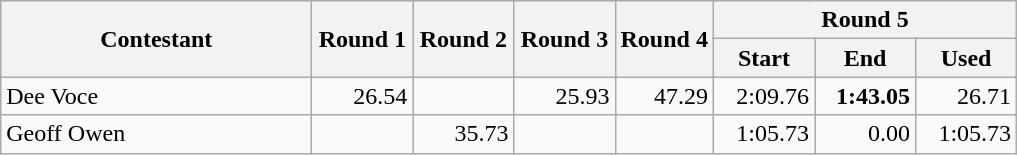<table class="wikitable">
<tr>
<th rowspan="2" width="200">Contestant</th>
<th rowspan="2" width="60">Round 1</th>
<th rowspan="2" width="60">Round 2</th>
<th rowspan="2" width="60">Round 3</th>
<th rowspan="2">Round 4</th>
<th colspan="3">Round 5</th>
</tr>
<tr>
<th width="60">Start</th>
<th width="60">End</th>
<th width="60">Used</th>
</tr>
<tr>
<td>Dee Voce</td>
<td align="right">26.54</td>
<td align="right"></td>
<td align="right">25.93</td>
<td align="right">47.29</td>
<td align="right">2:09.76</td>
<td align="right"><strong>1:43.05</strong></td>
<td align="right">26.71</td>
</tr>
<tr>
<td>Geoff Owen</td>
<td align="right"></td>
<td align="right">35.73</td>
<td align="right"></td>
<td></td>
<td align="right">1:05.73</td>
<td align="right">0.00</td>
<td align="right">1:05.73</td>
</tr>
</table>
